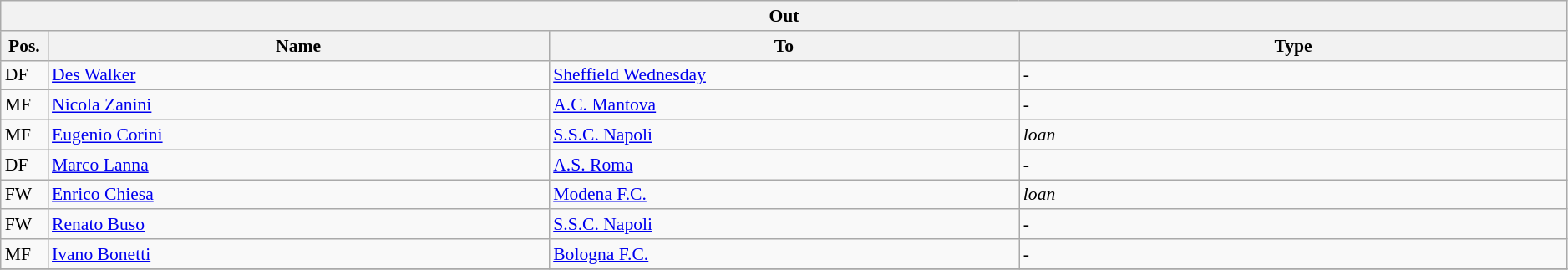<table class="wikitable" style="font-size:90%;width:99%;">
<tr>
<th colspan="4">Out</th>
</tr>
<tr>
<th width=3%>Pos.</th>
<th width=32%>Name</th>
<th width=30%>To</th>
<th width=35%>Type</th>
</tr>
<tr>
<td>DF</td>
<td><a href='#'>Des Walker</a></td>
<td><a href='#'>Sheffield Wednesday</a></td>
<td>-</td>
</tr>
<tr>
<td>MF</td>
<td><a href='#'>Nicola Zanini</a></td>
<td><a href='#'>A.C. Mantova</a></td>
<td>-</td>
</tr>
<tr>
<td>MF</td>
<td><a href='#'>Eugenio Corini</a></td>
<td><a href='#'>S.S.C. Napoli</a></td>
<td><em>loan</em></td>
</tr>
<tr>
<td>DF</td>
<td><a href='#'>Marco Lanna</a></td>
<td><a href='#'>A.S. Roma</a></td>
<td>-</td>
</tr>
<tr>
<td>FW</td>
<td><a href='#'>Enrico Chiesa</a></td>
<td><a href='#'>Modena F.C.</a></td>
<td><em>loan</em></td>
</tr>
<tr>
<td>FW</td>
<td><a href='#'>Renato Buso</a></td>
<td><a href='#'>S.S.C. Napoli</a></td>
<td>-</td>
</tr>
<tr>
<td>MF</td>
<td><a href='#'>Ivano Bonetti</a></td>
<td><a href='#'>Bologna F.C.</a></td>
<td>-</td>
</tr>
<tr>
</tr>
</table>
